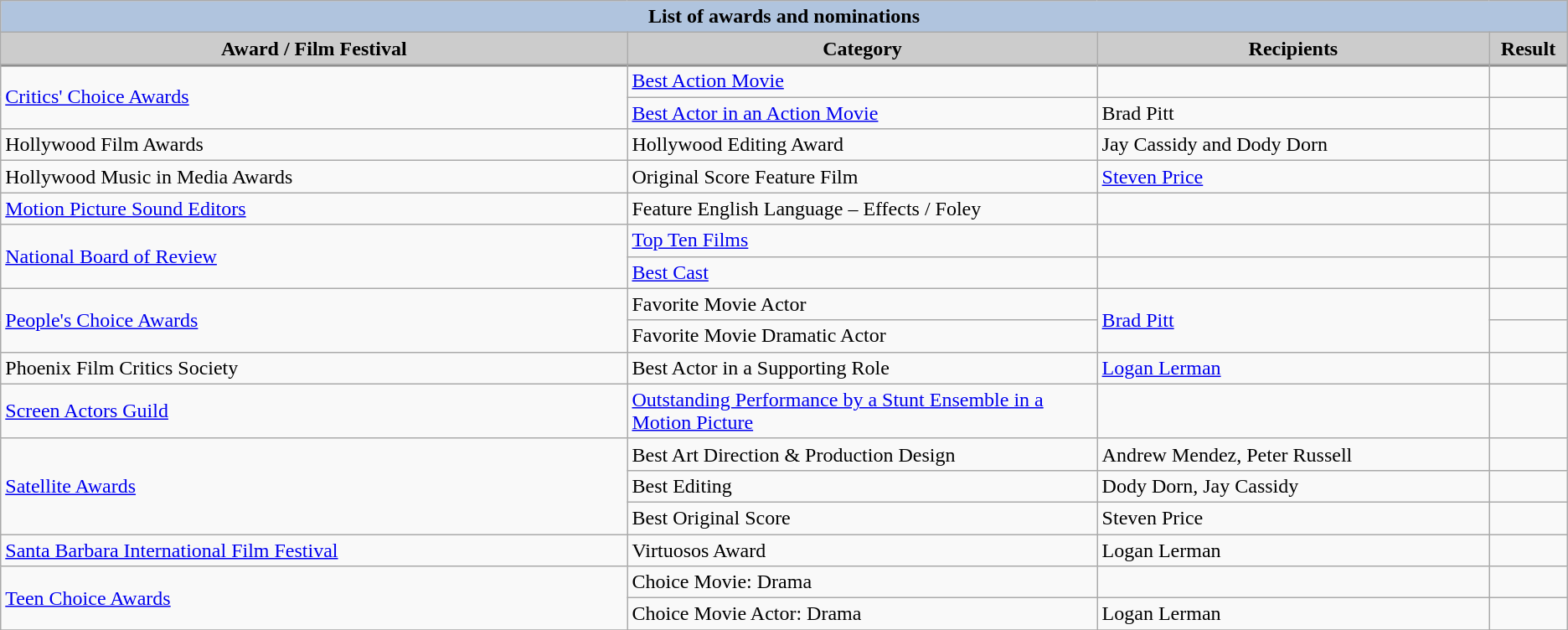<table class="wikitable">
<tr style="text-align:center;">
<th colspan=4 style="background:#B0C4DE;">List of awards and nominations</th>
</tr>
<tr style="text-align:center;">
<th style="background:#ccc;" width="40%">Award / Film Festival</th>
<th style="background:#ccc;" width="30%">Category</th>
<th style="background:#ccc;" width="25%">Recipients</th>
<th style="background:#ccc;" width="15%">Result</th>
</tr>
<tr style="border-top:2px solid gray;">
</tr>
<tr>
<td rowspan=2><a href='#'>Critics' Choice Awards</a></td>
<td><a href='#'>Best Action Movie</a></td>
<td></td>
<td></td>
</tr>
<tr>
<td><a href='#'>Best Actor in an Action Movie</a></td>
<td>Brad Pitt</td>
<td></td>
</tr>
<tr>
<td>Hollywood Film Awards</td>
<td>Hollywood Editing Award</td>
<td>Jay Cassidy and Dody Dorn</td>
<td></td>
</tr>
<tr>
<td>Hollywood Music in Media Awards</td>
<td>Original Score Feature Film</td>
<td><a href='#'>Steven Price</a></td>
<td></td>
</tr>
<tr>
<td><a href='#'>Motion Picture Sound Editors</a></td>
<td>Feature English Language – Effects / Foley</td>
<td></td>
<td></td>
</tr>
<tr>
<td rowspan=2><a href='#'>National Board of Review</a></td>
<td><a href='#'>Top Ten Films</a></td>
<td></td>
<td></td>
</tr>
<tr>
<td><a href='#'>Best Cast</a></td>
<td></td>
<td></td>
</tr>
<tr>
<td rowspan=2><a href='#'>People's Choice Awards</a></td>
<td>Favorite Movie Actor</td>
<td rowspan=2><a href='#'>Brad Pitt</a></td>
<td></td>
</tr>
<tr>
<td>Favorite Movie Dramatic Actor</td>
<td></td>
</tr>
<tr>
<td>Phoenix Film Critics Society</td>
<td>Best Actor in a Supporting Role</td>
<td><a href='#'>Logan Lerman</a></td>
<td></td>
</tr>
<tr>
<td><a href='#'>Screen Actors Guild</a></td>
<td><a href='#'>Outstanding Performance by a Stunt Ensemble in a Motion Picture</a></td>
<td></td>
<td></td>
</tr>
<tr>
<td rowspan=3><a href='#'>Satellite Awards</a></td>
<td>Best Art Direction & Production Design</td>
<td>Andrew Mendez, Peter Russell</td>
<td></td>
</tr>
<tr>
<td>Best Editing</td>
<td>Dody Dorn, Jay Cassidy</td>
<td></td>
</tr>
<tr>
<td>Best Original Score</td>
<td>Steven Price</td>
<td></td>
</tr>
<tr>
<td><a href='#'>Santa Barbara International Film Festival</a></td>
<td>Virtuosos Award</td>
<td>Logan Lerman</td>
<td></td>
</tr>
<tr>
<td scope="row" rowspan="2"><a href='#'>Teen Choice Awards</a></td>
<td>Choice Movie: Drama</td>
<td></td>
<td></td>
</tr>
<tr>
<td>Choice Movie Actor: Drama</td>
<td>Logan Lerman</td>
<td></td>
</tr>
<tr>
</tr>
</table>
